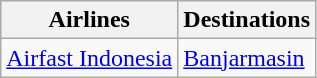<table class="wikitable">
<tr>
<th>Airlines</th>
<th>Destinations</th>
</tr>
<tr>
<td><a href='#'>Airfast Indonesia</a></td>
<td><a href='#'>Banjarmasin</a></td>
</tr>
</table>
